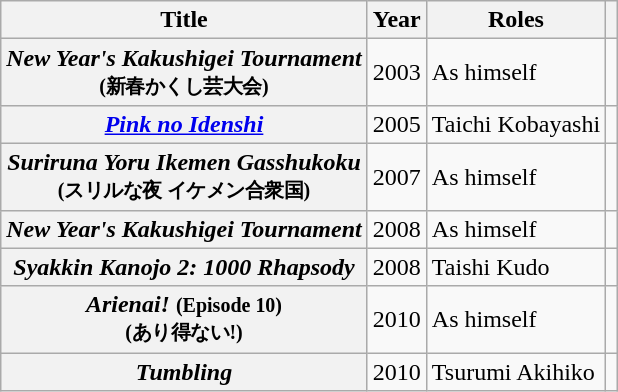<table class="wikitable sortable plainrowheaders" style="text-align:left;">
<tr>
<th scope="col">Title</th>
<th scope="col">Year</th>
<th scope="col">Roles</th>
<th scope="col" class="unsortable"></th>
</tr>
<tr>
<th scope="row"><em>New Year's Kakushigei Tournament</em><br><small>(新春かくし芸大会)</small></th>
<td>2003</td>
<td>As himself</td>
<td style="text-align:center;"></td>
</tr>
<tr>
<th scope="row"><em><a href='#'>Pink no Idenshi</a></em></th>
<td>2005</td>
<td>Taichi Kobayashi</td>
<td style="text-align:center;"></td>
</tr>
<tr>
<th scope="row"><em>Suriruna Yoru Ikemen Gasshukoku</em><br><small>(スリルな夜 イケメン合衆国)</small></th>
<td>2007</td>
<td>As himself</td>
<td style="text-align:center;"></td>
</tr>
<tr>
<th scope="row"><em>New Year's Kakushigei Tournament</em></th>
<td>2008</td>
<td>As himself</td>
<td style="text-align:center;"></td>
</tr>
<tr>
<th scope="row"><em>Syakkin Kanojo 2: 1000 Rhapsody</em></th>
<td>2008</td>
<td>Taishi Kudo</td>
<td style="text-align:center;"></td>
</tr>
<tr>
<th scope="row"><em>Arienai!</em> <small>(Episode 10)</small><br><small>(あり得ない!)</small></th>
<td>2010</td>
<td>As himself</td>
<td style="text-align:center;"></td>
</tr>
<tr>
<th scope="row"><em>Tumbling</em></th>
<td>2010</td>
<td>Tsurumi Akihiko</td>
<td style="text-align:center;"></td>
</tr>
</table>
